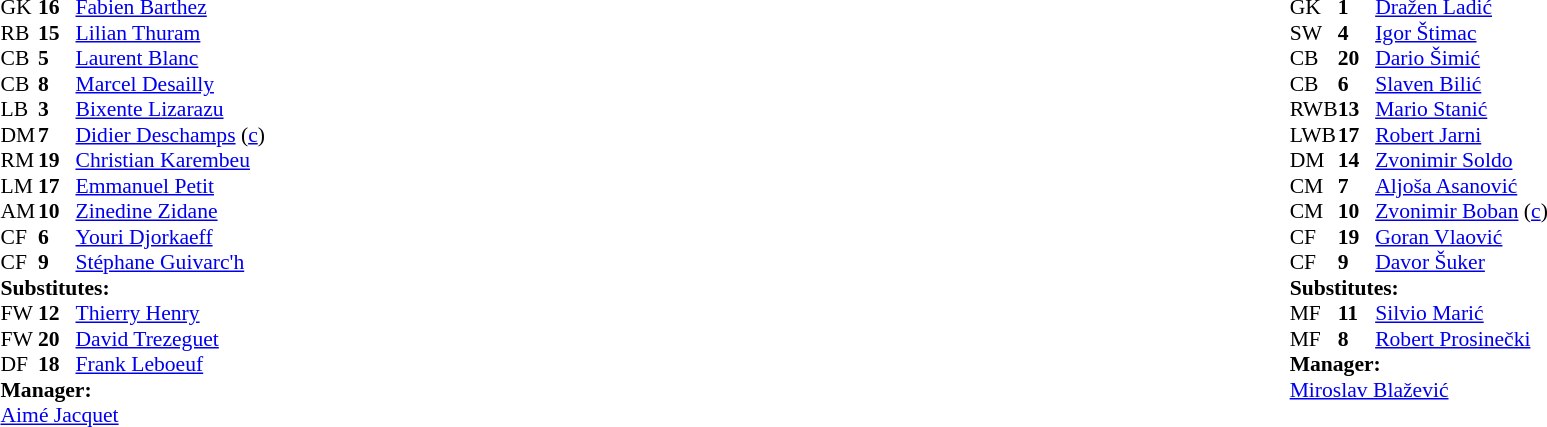<table style="width:100%">
<tr>
<td style="vertical-align:top; width:50%"><br><table style="font-size: 90%" cellspacing="0" cellpadding="0">
<tr>
<th width="25"></th>
<th width="25"></th>
</tr>
<tr>
<td>GK</td>
<td><strong>16</strong></td>
<td><a href='#'>Fabien Barthez</a></td>
</tr>
<tr>
<td>RB</td>
<td><strong>15</strong></td>
<td><a href='#'>Lilian Thuram</a></td>
</tr>
<tr>
<td>CB</td>
<td><strong>5</strong></td>
<td><a href='#'>Laurent Blanc</a></td>
<td></td>
</tr>
<tr>
<td>CB</td>
<td><strong>8</strong></td>
<td><a href='#'>Marcel Desailly</a></td>
</tr>
<tr>
<td>LB</td>
<td><strong>3</strong></td>
<td><a href='#'>Bixente Lizarazu</a></td>
</tr>
<tr>
<td>DM</td>
<td><strong>7</strong></td>
<td><a href='#'>Didier Deschamps</a> (<a href='#'>c</a>)</td>
</tr>
<tr>
<td>RM</td>
<td><strong>19</strong></td>
<td><a href='#'>Christian Karembeu</a></td>
<td></td>
<td></td>
</tr>
<tr>
<td>LM</td>
<td><strong>17</strong></td>
<td><a href='#'>Emmanuel Petit</a></td>
</tr>
<tr>
<td>AM</td>
<td><strong>10</strong></td>
<td><a href='#'>Zinedine Zidane</a></td>
</tr>
<tr>
<td>CF</td>
<td><strong>6</strong></td>
<td><a href='#'>Youri Djorkaeff</a></td>
<td></td>
<td></td>
</tr>
<tr>
<td>CF</td>
<td><strong>9</strong></td>
<td><a href='#'>Stéphane Guivarc'h</a></td>
<td></td>
<td></td>
</tr>
<tr>
<td colspan=4><strong>Substitutes:</strong></td>
</tr>
<tr>
<td>FW</td>
<td><strong>12</strong></td>
<td><a href='#'>Thierry Henry</a></td>
<td></td>
<td></td>
</tr>
<tr>
<td>FW</td>
<td><strong>20</strong></td>
<td><a href='#'>David Trezeguet</a></td>
<td></td>
<td></td>
</tr>
<tr>
<td>DF</td>
<td><strong>18</strong></td>
<td><a href='#'>Frank Leboeuf</a></td>
<td></td>
<td></td>
</tr>
<tr>
<td colspan=4><strong>Manager:</strong></td>
</tr>
<tr>
<td colspan="4"><a href='#'>Aimé Jacquet</a></td>
</tr>
</table>
</td>
<td style="vertical-align:top"></td>
<td style="vertical-align:top; width:50%"><br><table cellspacing="0" cellpadding="0" style="font-size:90%; margin:auto">
<tr>
<th width="25"></th>
<th width="25"></th>
</tr>
<tr>
<td>GK</td>
<td><strong>1</strong></td>
<td><a href='#'>Dražen Ladić</a></td>
</tr>
<tr>
<td>SW</td>
<td><strong>4</strong></td>
<td><a href='#'>Igor Štimac</a></td>
</tr>
<tr>
<td>CB</td>
<td><strong>20</strong></td>
<td><a href='#'>Dario Šimić</a></td>
<td></td>
</tr>
<tr>
<td>CB</td>
<td><strong>6</strong></td>
<td><a href='#'>Slaven Bilić</a></td>
</tr>
<tr>
<td>RWB</td>
<td><strong>13</strong></td>
<td><a href='#'>Mario Stanić</a></td>
<td></td>
<td></td>
</tr>
<tr>
<td>LWB</td>
<td><strong>17</strong></td>
<td><a href='#'>Robert Jarni</a></td>
</tr>
<tr>
<td>DM</td>
<td><strong>14</strong></td>
<td><a href='#'>Zvonimir Soldo</a></td>
</tr>
<tr>
<td>CM</td>
<td><strong>7</strong></td>
<td><a href='#'>Aljoša Asanović</a></td>
<td></td>
</tr>
<tr>
<td>CM</td>
<td><strong>10</strong></td>
<td><a href='#'>Zvonimir Boban</a> (<a href='#'>c</a>)</td>
<td></td>
<td></td>
</tr>
<tr>
<td>CF</td>
<td><strong>19</strong></td>
<td><a href='#'>Goran Vlaović</a></td>
</tr>
<tr>
<td>CF</td>
<td><strong>9</strong></td>
<td><a href='#'>Davor Šuker</a></td>
</tr>
<tr>
<td colspan=4><strong>Substitutes:</strong></td>
</tr>
<tr>
<td>MF</td>
<td><strong>11</strong></td>
<td><a href='#'>Silvio Marić</a></td>
<td></td>
<td></td>
</tr>
<tr>
<td>MF</td>
<td><strong>8</strong></td>
<td><a href='#'>Robert Prosinečki</a></td>
<td></td>
<td></td>
</tr>
<tr>
<td colspan=4><strong>Manager:</strong></td>
</tr>
<tr>
<td colspan="4"><a href='#'>Miroslav Blažević</a></td>
</tr>
</table>
</td>
</tr>
</table>
